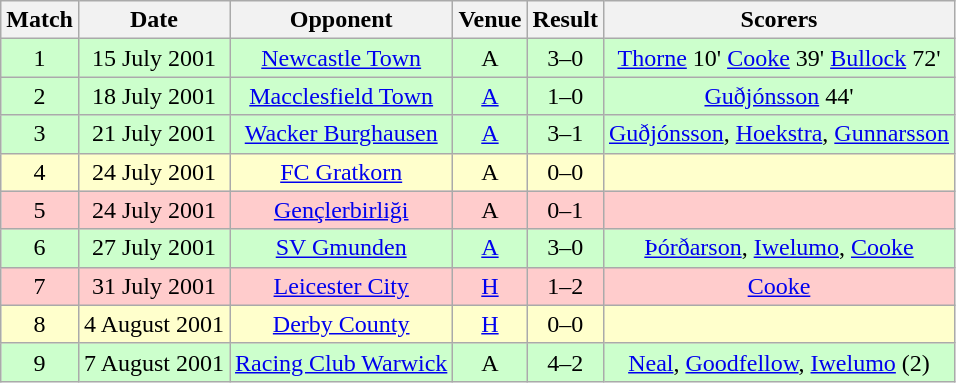<table class="wikitable" style="text-align:center;">
<tr>
<th>Match</th>
<th>Date</th>
<th>Opponent</th>
<th>Venue</th>
<th>Result</th>
<th>Scorers</th>
</tr>
<tr style="background: #CCFFCC;">
<td>1</td>
<td>15 July 2001</td>
<td><a href='#'>Newcastle Town</a></td>
<td>A</td>
<td>3–0</td>
<td><a href='#'>Thorne</a> 10' <a href='#'>Cooke</a> 39' <a href='#'>Bullock</a> 72'</td>
</tr>
<tr style="background: #CCFFCC;">
<td>2</td>
<td>18 July 2001</td>
<td><a href='#'>Macclesfield Town</a></td>
<td><a href='#'>A</a></td>
<td>1–0</td>
<td><a href='#'>Guðjónsson</a> 44'</td>
</tr>
<tr style="background: #CCFFCC;">
<td>3</td>
<td>21 July 2001</td>
<td><a href='#'>Wacker Burghausen</a></td>
<td><a href='#'>A</a></td>
<td>3–1</td>
<td><a href='#'>Guðjónsson</a>, <a href='#'>Hoekstra</a>, <a href='#'>Gunnarsson</a></td>
</tr>
<tr style="background:#FFFFCC;">
<td>4</td>
<td>24 July 2001</td>
<td><a href='#'>FC Gratkorn</a></td>
<td>A</td>
<td>0–0</td>
<td></td>
</tr>
<tr style="background: #FFCCCC;">
<td>5</td>
<td>24 July 2001</td>
<td><a href='#'>Gençlerbirliği</a></td>
<td>A</td>
<td>0–1</td>
<td></td>
</tr>
<tr style="background: #CCFFCC;">
<td>6</td>
<td>27 July 2001</td>
<td><a href='#'>SV Gmunden</a></td>
<td><a href='#'>A</a></td>
<td>3–0</td>
<td><a href='#'>Þórðarson</a>, <a href='#'>Iwelumo</a>, <a href='#'>Cooke</a></td>
</tr>
<tr style="background: #FFCCCC;">
<td>7</td>
<td>31 July 2001</td>
<td><a href='#'>Leicester City</a></td>
<td><a href='#'>H</a></td>
<td>1–2</td>
<td><a href='#'>Cooke</a></td>
</tr>
<tr style="background:#FFFFCC;">
<td>8</td>
<td>4 August 2001</td>
<td><a href='#'>Derby County</a></td>
<td><a href='#'>H</a></td>
<td>0–0</td>
<td></td>
</tr>
<tr style="background: #CCFFCC;">
<td>9</td>
<td>7 August 2001</td>
<td><a href='#'>Racing Club Warwick</a></td>
<td>A</td>
<td>4–2</td>
<td><a href='#'>Neal</a>, <a href='#'>Goodfellow</a>, <a href='#'>Iwelumo</a> (2)</td>
</tr>
</table>
